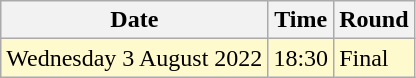<table class="wikitable">
<tr>
<th>Date</th>
<th>Time</th>
<th>Round</th>
</tr>
<tr>
<td style="background:lemonchiffon">Wednesday 3 August 2022</td>
<td style="background:lemonchiffon">18:30</td>
<td style="background:lemonchiffon">Final</td>
</tr>
</table>
